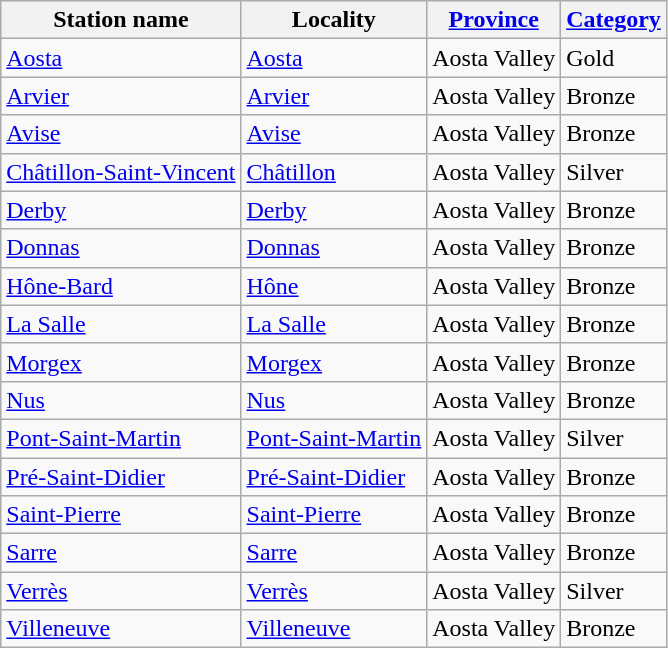<table class="wikitable sortable">
<tr>
<th>Station name</th>
<th>Locality</th>
<th><a href='#'>Province</a></th>
<th><a href='#'>Category</a></th>
</tr>
<tr>
<td><a href='#'>Aosta</a></td>
<td><a href='#'>Aosta</a></td>
<td>Aosta Valley</td>
<td>Gold</td>
</tr>
<tr>
<td><a href='#'>Arvier</a></td>
<td><a href='#'>Arvier</a></td>
<td>Aosta Valley</td>
<td>Bronze</td>
</tr>
<tr>
<td><a href='#'>Avise</a></td>
<td><a href='#'>Avise</a></td>
<td>Aosta Valley</td>
<td>Bronze</td>
</tr>
<tr>
<td><a href='#'>Châtillon-Saint-Vincent</a></td>
<td><a href='#'>Châtillon</a></td>
<td>Aosta Valley</td>
<td>Silver</td>
</tr>
<tr>
<td><a href='#'>Derby</a></td>
<td><a href='#'>Derby</a></td>
<td>Aosta Valley</td>
<td>Bronze</td>
</tr>
<tr>
<td><a href='#'>Donnas</a></td>
<td><a href='#'>Donnas</a></td>
<td>Aosta Valley</td>
<td>Bronze</td>
</tr>
<tr>
<td><a href='#'>Hône-Bard</a></td>
<td><a href='#'>Hône</a></td>
<td>Aosta Valley</td>
<td>Bronze</td>
</tr>
<tr>
<td><a href='#'>La Salle</a></td>
<td><a href='#'>La Salle</a></td>
<td>Aosta Valley</td>
<td>Bronze</td>
</tr>
<tr>
<td><a href='#'>Morgex</a></td>
<td><a href='#'>Morgex</a></td>
<td>Aosta Valley</td>
<td>Bronze</td>
</tr>
<tr>
<td><a href='#'>Nus</a></td>
<td><a href='#'>Nus</a></td>
<td>Aosta Valley</td>
<td>Bronze</td>
</tr>
<tr>
<td><a href='#'>Pont-Saint-Martin</a></td>
<td><a href='#'>Pont-Saint-Martin</a></td>
<td>Aosta Valley</td>
<td>Silver</td>
</tr>
<tr>
<td><a href='#'>Pré-Saint-Didier</a></td>
<td><a href='#'>Pré-Saint-Didier</a></td>
<td>Aosta Valley</td>
<td>Bronze</td>
</tr>
<tr>
<td><a href='#'>Saint-Pierre</a></td>
<td><a href='#'>Saint-Pierre</a></td>
<td>Aosta Valley</td>
<td>Bronze</td>
</tr>
<tr>
<td><a href='#'>Sarre</a></td>
<td><a href='#'>Sarre</a></td>
<td>Aosta Valley</td>
<td>Bronze</td>
</tr>
<tr>
<td><a href='#'>Verrès</a></td>
<td><a href='#'>Verrès</a></td>
<td>Aosta Valley</td>
<td>Silver</td>
</tr>
<tr>
<td><a href='#'>Villeneuve</a></td>
<td><a href='#'>Villeneuve</a></td>
<td>Aosta Valley</td>
<td>Bronze</td>
</tr>
</table>
